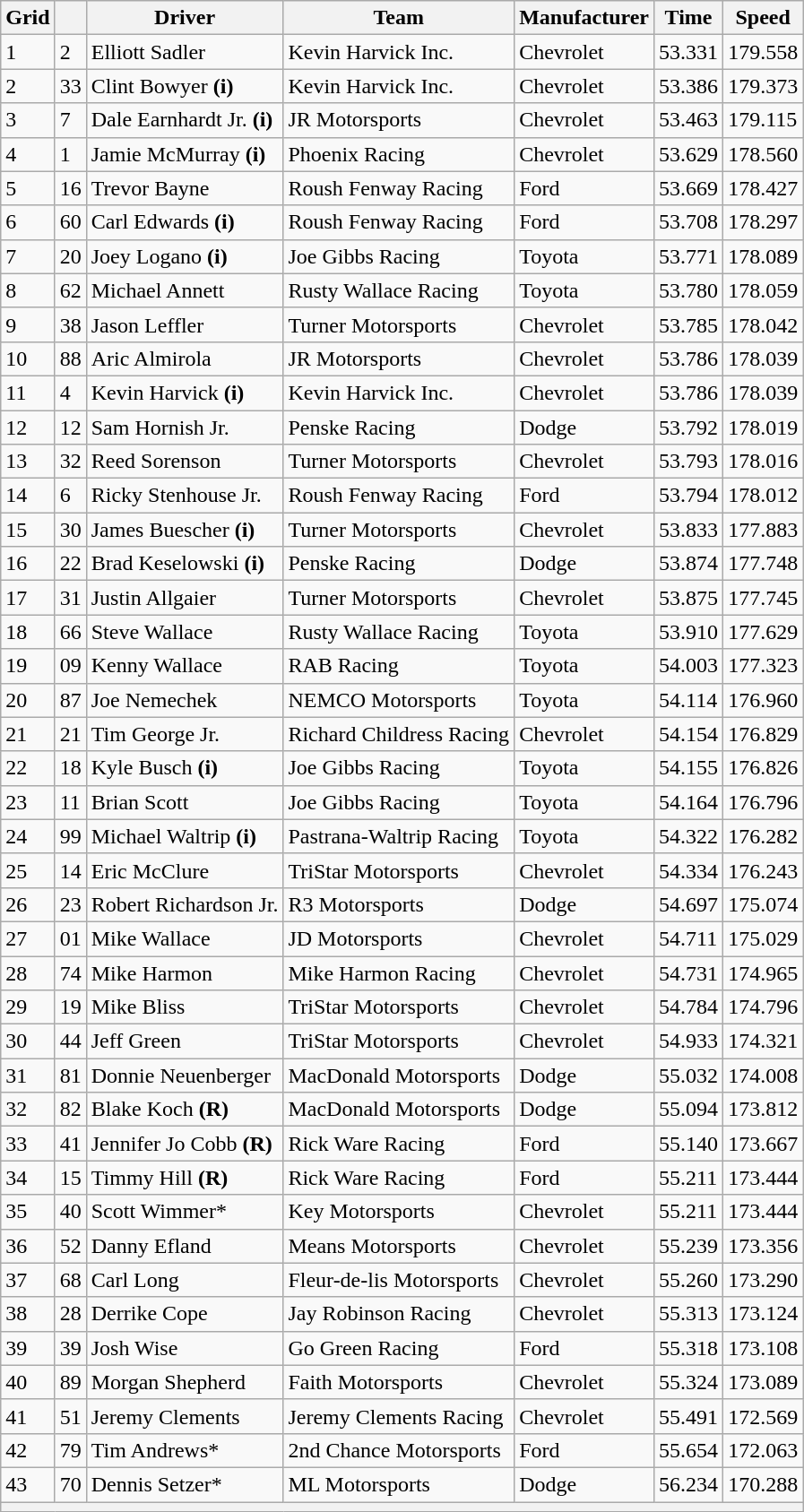<table class="wikitable">
<tr>
<th>Grid</th>
<th></th>
<th>Driver</th>
<th>Team</th>
<th>Manufacturer</th>
<th>Time</th>
<th>Speed</th>
</tr>
<tr>
<td>1</td>
<td>2</td>
<td>Elliott Sadler</td>
<td>Kevin Harvick Inc.</td>
<td>Chevrolet</td>
<td>53.331</td>
<td>179.558</td>
</tr>
<tr>
<td>2</td>
<td>33</td>
<td>Clint Bowyer <strong>(i)</strong></td>
<td>Kevin Harvick Inc.</td>
<td>Chevrolet</td>
<td>53.386</td>
<td>179.373</td>
</tr>
<tr>
<td>3</td>
<td>7</td>
<td>Dale Earnhardt Jr. <strong>(i)</strong></td>
<td>JR Motorsports</td>
<td>Chevrolet</td>
<td>53.463</td>
<td>179.115</td>
</tr>
<tr>
<td>4</td>
<td>1</td>
<td>Jamie McMurray <strong>(i)</strong></td>
<td>Phoenix Racing</td>
<td>Chevrolet</td>
<td>53.629</td>
<td>178.560</td>
</tr>
<tr>
<td>5</td>
<td>16</td>
<td>Trevor Bayne</td>
<td>Roush Fenway Racing</td>
<td>Ford</td>
<td>53.669</td>
<td>178.427</td>
</tr>
<tr>
<td>6</td>
<td>60</td>
<td>Carl Edwards <strong>(i)</strong></td>
<td>Roush Fenway Racing</td>
<td>Ford</td>
<td>53.708</td>
<td>178.297</td>
</tr>
<tr>
<td>7</td>
<td>20</td>
<td>Joey Logano <strong>(i)</strong></td>
<td>Joe Gibbs Racing</td>
<td>Toyota</td>
<td>53.771</td>
<td>178.089</td>
</tr>
<tr>
<td>8</td>
<td>62</td>
<td>Michael Annett</td>
<td>Rusty Wallace Racing</td>
<td>Toyota</td>
<td>53.780</td>
<td>178.059</td>
</tr>
<tr>
<td>9</td>
<td>38</td>
<td>Jason Leffler</td>
<td>Turner Motorsports</td>
<td>Chevrolet</td>
<td>53.785</td>
<td>178.042</td>
</tr>
<tr>
<td>10</td>
<td>88</td>
<td>Aric Almirola</td>
<td>JR Motorsports</td>
<td>Chevrolet</td>
<td>53.786</td>
<td>178.039</td>
</tr>
<tr>
<td>11</td>
<td>4</td>
<td>Kevin Harvick <strong>(i)</strong></td>
<td>Kevin Harvick Inc.</td>
<td>Chevrolet</td>
<td>53.786</td>
<td>178.039</td>
</tr>
<tr>
<td>12</td>
<td>12</td>
<td>Sam Hornish Jr.</td>
<td>Penske Racing</td>
<td>Dodge</td>
<td>53.792</td>
<td>178.019</td>
</tr>
<tr>
<td>13</td>
<td>32</td>
<td>Reed Sorenson</td>
<td>Turner Motorsports</td>
<td>Chevrolet</td>
<td>53.793</td>
<td>178.016</td>
</tr>
<tr>
<td>14</td>
<td>6</td>
<td>Ricky Stenhouse Jr.</td>
<td>Roush Fenway Racing</td>
<td>Ford</td>
<td>53.794</td>
<td>178.012</td>
</tr>
<tr>
<td>15</td>
<td>30</td>
<td>James Buescher <strong>(i)</strong></td>
<td>Turner Motorsports</td>
<td>Chevrolet</td>
<td>53.833</td>
<td>177.883</td>
</tr>
<tr>
<td>16</td>
<td>22</td>
<td>Brad Keselowski <strong>(i)</strong></td>
<td>Penske Racing</td>
<td>Dodge</td>
<td>53.874</td>
<td>177.748</td>
</tr>
<tr>
<td>17</td>
<td>31</td>
<td>Justin Allgaier</td>
<td>Turner Motorsports</td>
<td>Chevrolet</td>
<td>53.875</td>
<td>177.745</td>
</tr>
<tr>
<td>18</td>
<td>66</td>
<td>Steve Wallace</td>
<td>Rusty Wallace Racing</td>
<td>Toyota</td>
<td>53.910</td>
<td>177.629</td>
</tr>
<tr>
<td>19</td>
<td>09</td>
<td>Kenny Wallace</td>
<td>RAB Racing</td>
<td>Toyota</td>
<td>54.003</td>
<td>177.323</td>
</tr>
<tr>
<td>20</td>
<td>87</td>
<td>Joe Nemechek</td>
<td>NEMCO Motorsports</td>
<td>Toyota</td>
<td>54.114</td>
<td>176.960</td>
</tr>
<tr>
<td>21</td>
<td>21</td>
<td>Tim George Jr.</td>
<td>Richard Childress Racing</td>
<td>Chevrolet</td>
<td>54.154</td>
<td>176.829</td>
</tr>
<tr>
<td>22</td>
<td>18</td>
<td>Kyle Busch <strong>(i)</strong></td>
<td>Joe Gibbs Racing</td>
<td>Toyota</td>
<td>54.155</td>
<td>176.826</td>
</tr>
<tr>
<td>23</td>
<td>11</td>
<td>Brian Scott</td>
<td>Joe Gibbs Racing</td>
<td>Toyota</td>
<td>54.164</td>
<td>176.796</td>
</tr>
<tr>
<td>24</td>
<td>99</td>
<td>Michael Waltrip <strong>(i)</strong></td>
<td>Pastrana-Waltrip Racing</td>
<td>Toyota</td>
<td>54.322</td>
<td>176.282</td>
</tr>
<tr>
<td>25</td>
<td>14</td>
<td>Eric McClure</td>
<td>TriStar Motorsports</td>
<td>Chevrolet</td>
<td>54.334</td>
<td>176.243</td>
</tr>
<tr>
<td>26</td>
<td>23</td>
<td>Robert Richardson Jr.</td>
<td>R3 Motorsports</td>
<td>Dodge</td>
<td>54.697</td>
<td>175.074</td>
</tr>
<tr>
<td>27</td>
<td>01</td>
<td>Mike Wallace</td>
<td>JD Motorsports</td>
<td>Chevrolet</td>
<td>54.711</td>
<td>175.029</td>
</tr>
<tr>
<td>28</td>
<td>74</td>
<td>Mike Harmon</td>
<td>Mike Harmon Racing</td>
<td>Chevrolet</td>
<td>54.731</td>
<td>174.965</td>
</tr>
<tr>
<td>29</td>
<td>19</td>
<td>Mike Bliss</td>
<td>TriStar Motorsports</td>
<td>Chevrolet</td>
<td>54.784</td>
<td>174.796</td>
</tr>
<tr>
<td>30</td>
<td>44</td>
<td>Jeff Green</td>
<td>TriStar Motorsports</td>
<td>Chevrolet</td>
<td>54.933</td>
<td>174.321</td>
</tr>
<tr>
<td>31</td>
<td>81</td>
<td>Donnie Neuenberger</td>
<td>MacDonald Motorsports</td>
<td>Dodge</td>
<td>55.032</td>
<td>174.008</td>
</tr>
<tr>
<td>32</td>
<td>82</td>
<td>Blake Koch <strong>(R)</strong></td>
<td>MacDonald Motorsports</td>
<td>Dodge</td>
<td>55.094</td>
<td>173.812</td>
</tr>
<tr>
<td>33</td>
<td>41</td>
<td>Jennifer Jo Cobb <strong>(R)</strong></td>
<td>Rick Ware Racing</td>
<td>Ford</td>
<td>55.140</td>
<td>173.667</td>
</tr>
<tr>
<td>34</td>
<td>15</td>
<td>Timmy Hill <strong>(R)</strong></td>
<td>Rick Ware Racing</td>
<td>Ford</td>
<td>55.211</td>
<td>173.444</td>
</tr>
<tr>
<td>35</td>
<td>40</td>
<td>Scott Wimmer*</td>
<td>Key Motorsports</td>
<td>Chevrolet</td>
<td>55.211</td>
<td>173.444</td>
</tr>
<tr>
<td>36</td>
<td>52</td>
<td>Danny Efland</td>
<td>Means Motorsports</td>
<td>Chevrolet</td>
<td>55.239</td>
<td>173.356</td>
</tr>
<tr>
<td>37</td>
<td>68</td>
<td>Carl Long</td>
<td>Fleur-de-lis Motorsports</td>
<td>Chevrolet</td>
<td>55.260</td>
<td>173.290</td>
</tr>
<tr>
<td>38</td>
<td>28</td>
<td>Derrike Cope</td>
<td>Jay Robinson Racing</td>
<td>Chevrolet</td>
<td>55.313</td>
<td>173.124</td>
</tr>
<tr>
<td>39</td>
<td>39</td>
<td>Josh Wise</td>
<td>Go Green Racing</td>
<td>Ford</td>
<td>55.318</td>
<td>173.108</td>
</tr>
<tr>
<td>40</td>
<td>89</td>
<td>Morgan Shepherd</td>
<td>Faith Motorsports</td>
<td>Chevrolet</td>
<td>55.324</td>
<td>173.089</td>
</tr>
<tr>
<td>41</td>
<td>51</td>
<td>Jeremy Clements</td>
<td>Jeremy Clements Racing</td>
<td>Chevrolet</td>
<td>55.491</td>
<td>172.569</td>
</tr>
<tr>
<td>42</td>
<td>79</td>
<td>Tim Andrews*</td>
<td>2nd Chance Motorsports</td>
<td>Ford</td>
<td>55.654</td>
<td>172.063</td>
</tr>
<tr>
<td>43</td>
<td>70</td>
<td>Dennis Setzer*</td>
<td>ML Motorsports</td>
<td>Dodge</td>
<td>56.234</td>
<td>170.288</td>
</tr>
<tr>
<th colspan="7"></th>
</tr>
</table>
